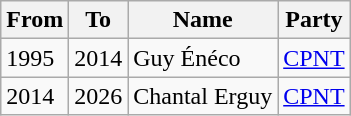<table class="wikitable">
<tr>
<th>From</th>
<th>To</th>
<th>Name</th>
<th>Party</th>
</tr>
<tr>
<td>1995</td>
<td>2014</td>
<td>Guy Énéco</td>
<td><a href='#'>CPNT</a></td>
</tr>
<tr>
<td>2014</td>
<td>2026</td>
<td>Chantal Erguy</td>
<td><a href='#'>CPNT</a></td>
</tr>
</table>
